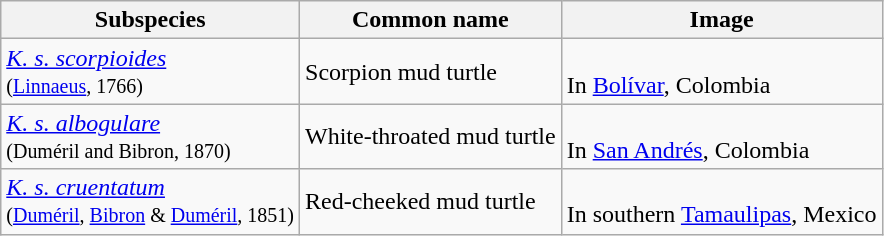<table class="wikitable">
<tr>
<th>Subspecies</th>
<th>Common name</th>
<th>Image</th>
</tr>
<tr>
<td><em><a href='#'>K. s. scorpioides</a></em><br><small>(<a href='#'>Linnaeus</a>, 1766)</small></td>
<td>Scorpion mud turtle</td>
<td><br>In <a href='#'>Bolívar</a>, Colombia</td>
</tr>
<tr>
<td><em><a href='#'>K. s. albogulare</a></em><br><small>(Duméril and Bibron, 1870)</small></td>
<td>White-throated mud turtle</td>
<td><br>In <a href='#'>San Andrés</a>, Colombia</td>
</tr>
<tr>
<td><em><a href='#'>K. s. cruentatum</a></em><br><small>(<a href='#'>Duméril</a>, <a href='#'>Bibron</a> & <a href='#'>Duméril</a>, 1851)</small></td>
<td>Red-cheeked mud turtle</td>
<td><br>In southern <a href='#'>Tamaulipas</a>, Mexico</td>
</tr>
</table>
